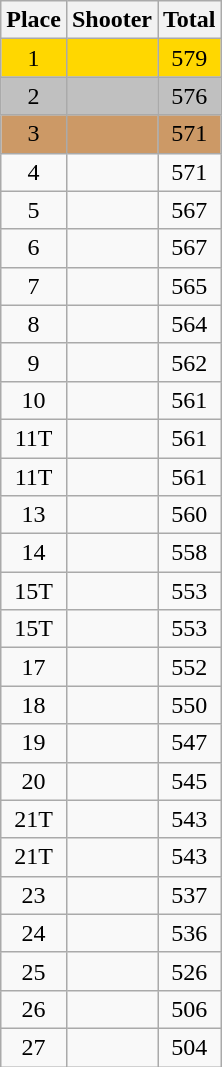<table class=wikitable style="text-align:center">
<tr>
<th>Place</th>
<th>Shooter</th>
<th>Total</th>
</tr>
<tr align=center bgcolor=gold>
<td>1</td>
<td align=left></td>
<td>579</td>
</tr>
<tr align=center bgcolor=silver>
<td>2</td>
<td align=left></td>
<td>576</td>
</tr>
<tr align=center bgcolor=cc9966>
<td>3</td>
<td align=left></td>
<td>571</td>
</tr>
<tr>
<td>4</td>
<td align=left></td>
<td>571</td>
</tr>
<tr>
<td>5</td>
<td align=left></td>
<td>567</td>
</tr>
<tr>
<td>6</td>
<td align=left></td>
<td>567</td>
</tr>
<tr>
<td>7</td>
<td align=left></td>
<td>565</td>
</tr>
<tr>
<td>8</td>
<td align=left></td>
<td>564</td>
</tr>
<tr>
<td>9</td>
<td align=left></td>
<td>562</td>
</tr>
<tr>
<td>10</td>
<td align=left></td>
<td>561</td>
</tr>
<tr>
<td>11T</td>
<td align=left></td>
<td>561</td>
</tr>
<tr>
<td>11T</td>
<td align=left></td>
<td>561</td>
</tr>
<tr>
<td>13</td>
<td align=left></td>
<td>560</td>
</tr>
<tr>
<td>14</td>
<td align=left></td>
<td>558</td>
</tr>
<tr>
<td>15T</td>
<td align=left></td>
<td>553</td>
</tr>
<tr>
<td>15T</td>
<td align=left></td>
<td>553</td>
</tr>
<tr>
<td>17</td>
<td align=left></td>
<td>552</td>
</tr>
<tr>
<td>18</td>
<td align=left></td>
<td>550</td>
</tr>
<tr>
<td>19</td>
<td align=left></td>
<td>547</td>
</tr>
<tr>
<td>20</td>
<td align=left></td>
<td>545</td>
</tr>
<tr>
<td>21T</td>
<td align=left></td>
<td>543</td>
</tr>
<tr>
<td>21T</td>
<td align=left></td>
<td>543</td>
</tr>
<tr>
<td>23</td>
<td align=left></td>
<td>537</td>
</tr>
<tr>
<td>24</td>
<td align=left></td>
<td>536</td>
</tr>
<tr>
<td>25</td>
<td align=left></td>
<td>526</td>
</tr>
<tr>
<td>26</td>
<td align=left></td>
<td>506</td>
</tr>
<tr>
<td>27</td>
<td align=left></td>
<td>504</td>
</tr>
</table>
